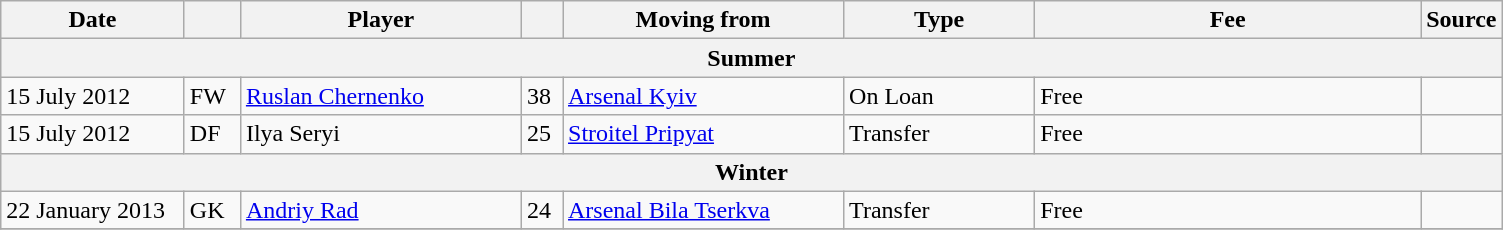<table class="wikitable sortable">
<tr>
<th style="width:115px;">Date</th>
<th style="width:30px;"></th>
<th style="width:180px;">Player</th>
<th style="width:20px;"></th>
<th style="width:180px;">Moving from</th>
<th style="width:120px;" class="unsortable">Type</th>
<th style="width:250px;" class="unsortable">Fee</th>
<th style="width:20px;">Source</th>
</tr>
<tr>
<th colspan=8>Summer</th>
</tr>
<tr>
<td>15 July 2012</td>
<td>FW</td>
<td> <a href='#'>Ruslan Chernenko</a></td>
<td>38</td>
<td> <a href='#'>Arsenal Kyiv</a></td>
<td>On Loan</td>
<td>Free</td>
<td></td>
</tr>
<tr>
<td>15 July 2012</td>
<td>DF</td>
<td> Ilya Seryi</td>
<td>25</td>
<td> <a href='#'>Stroitel Pripyat</a></td>
<td>Transfer</td>
<td>Free</td>
<td></td>
</tr>
<tr>
<th colspan=8>Winter</th>
</tr>
<tr>
<td>22 January 2013</td>
<td>GK</td>
<td> <a href='#'>Andriy Rad</a></td>
<td>24</td>
<td> <a href='#'>Arsenal Bila Tserkva</a></td>
<td>Transfer</td>
<td>Free</td>
<td></td>
</tr>
<tr>
</tr>
</table>
